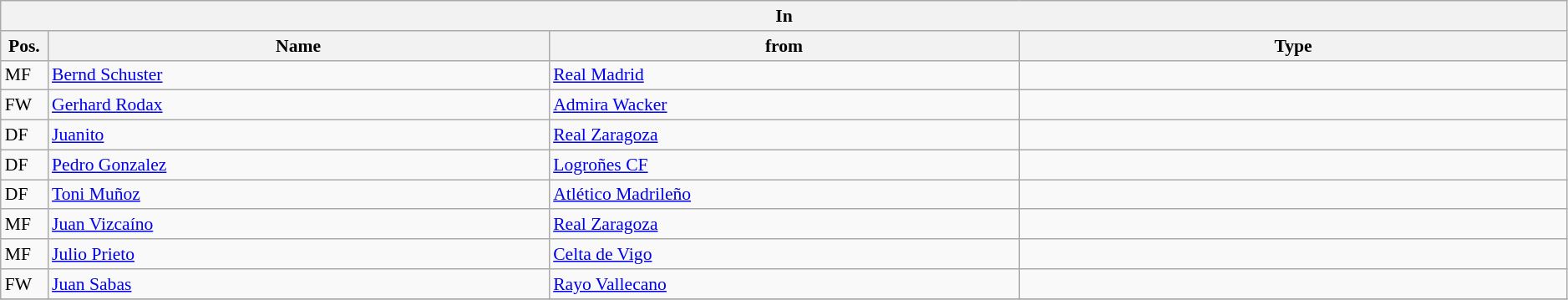<table class="wikitable" style="font-size:90%;width:99%;">
<tr>
<th colspan="4">In</th>
</tr>
<tr>
<th width=3%>Pos.</th>
<th width=32%>Name</th>
<th width=30%>from</th>
<th width=35%>Type</th>
</tr>
<tr>
<td>MF</td>
<td><a href='#'>Bernd Schuster</a></td>
<td><a href='#'>Real Madrid</a></td>
<td></td>
</tr>
<tr>
<td>FW</td>
<td><a href='#'>Gerhard Rodax</a></td>
<td><a href='#'>Admira Wacker</a></td>
<td></td>
</tr>
<tr>
<td>DF</td>
<td><a href='#'>Juanito</a></td>
<td><a href='#'>Real Zaragoza</a></td>
<td></td>
</tr>
<tr>
<td>DF</td>
<td><a href='#'>Pedro Gonzalez</a></td>
<td><a href='#'>Logroñes CF</a></td>
<td></td>
</tr>
<tr>
<td>DF</td>
<td><a href='#'>Toni Muñoz</a></td>
<td><a href='#'>Atlético Madrileño</a></td>
<td></td>
</tr>
<tr>
<td>MF</td>
<td><a href='#'>Juan Vizcaíno</a></td>
<td><a href='#'>Real Zaragoza</a></td>
<td></td>
</tr>
<tr>
<td>MF</td>
<td><a href='#'>Julio Prieto</a></td>
<td><a href='#'>Celta de Vigo</a></td>
<td></td>
</tr>
<tr>
<td>FW</td>
<td><a href='#'>Juan Sabas</a></td>
<td><a href='#'>Rayo Vallecano</a></td>
<td></td>
</tr>
<tr>
</tr>
</table>
